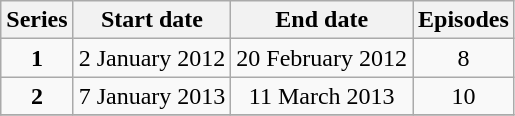<table class="wikitable" style="text-align:center;">
<tr>
<th>Series</th>
<th>Start date</th>
<th>End date</th>
<th>Episodes</th>
</tr>
<tr>
<td><strong>1</strong></td>
<td>2 January 2012</td>
<td>20 February 2012</td>
<td>8</td>
</tr>
<tr>
<td><strong>2</strong></td>
<td>7 January 2013</td>
<td>11 March 2013</td>
<td>10</td>
</tr>
<tr>
</tr>
</table>
